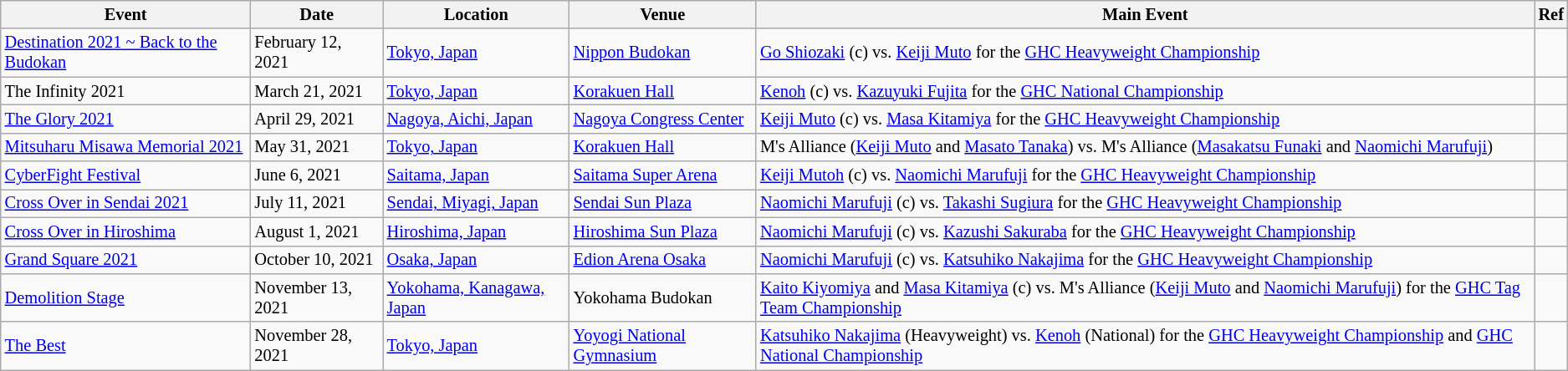<table class="wikitable" style="font-size:85%;">
<tr>
<th>Event</th>
<th>Date</th>
<th>Location</th>
<th>Venue</th>
<th>Main Event</th>
<th>Ref</th>
</tr>
<tr>
<td><a href='#'>Destination 2021 ~ Back to the Budokan</a></td>
<td>February 12, 2021</td>
<td><a href='#'>Tokyo, Japan</a></td>
<td><a href='#'>Nippon Budokan</a></td>
<td><a href='#'>Go Shiozaki</a> (c) vs. <a href='#'>Keiji Muto</a> for the <a href='#'>GHC Heavyweight Championship</a></td>
<td></td>
</tr>
<tr>
<td>The Infinity 2021</td>
<td>March 21, 2021</td>
<td><a href='#'>Tokyo, Japan</a></td>
<td><a href='#'>Korakuen Hall</a></td>
<td><a href='#'>Kenoh</a> (c) vs. <a href='#'>Kazuyuki Fujita</a> for the <a href='#'>GHC National Championship</a></td>
<td></td>
</tr>
<tr>
<td><a href='#'>The Glory 2021</a></td>
<td>April 29, 2021</td>
<td><a href='#'>Nagoya, Aichi, Japan</a></td>
<td><a href='#'>Nagoya Congress Center</a></td>
<td><a href='#'>Keiji Muto</a> (c) vs. <a href='#'>Masa Kitamiya</a> for the <a href='#'>GHC Heavyweight Championship</a></td>
<td></td>
</tr>
<tr>
<td><a href='#'>Mitsuharu Misawa Memorial 2021</a></td>
<td>May 31, 2021</td>
<td><a href='#'>Tokyo, Japan</a></td>
<td><a href='#'>Korakuen Hall</a></td>
<td>M's Alliance (<a href='#'>Keiji Muto</a> and <a href='#'>Masato Tanaka</a>) vs. M's Alliance (<a href='#'>Masakatsu Funaki</a> and <a href='#'>Naomichi Marufuji</a>)</td>
<td></td>
</tr>
<tr>
<td><a href='#'>CyberFight Festival</a></td>
<td>June 6, 2021</td>
<td><a href='#'>Saitama, Japan</a></td>
<td><a href='#'>Saitama Super Arena</a></td>
<td><a href='#'>Keiji Mutoh</a> (c) vs. <a href='#'>Naomichi Marufuji</a> for the <a href='#'>GHC Heavyweight Championship</a></td>
<td></td>
</tr>
<tr>
<td><a href='#'>Cross Over in Sendai 2021</a></td>
<td>July 11, 2021</td>
<td><a href='#'>Sendai, Miyagi, Japan</a></td>
<td><a href='#'>Sendai Sun Plaza</a></td>
<td><a href='#'>Naomichi Marufuji</a> (c) vs. <a href='#'>Takashi Sugiura</a> for the <a href='#'>GHC Heavyweight Championship</a></td>
<td></td>
</tr>
<tr>
<td><a href='#'>Cross Over in Hiroshima</a></td>
<td>August 1, 2021</td>
<td><a href='#'>Hiroshima, Japan</a></td>
<td><a href='#'>Hiroshima Sun Plaza</a></td>
<td><a href='#'>Naomichi Marufuji</a> (c) vs. <a href='#'>Kazushi Sakuraba</a> for the <a href='#'>GHC Heavyweight Championship</a></td>
<td></td>
</tr>
<tr>
<td><a href='#'>Grand Square 2021</a></td>
<td>October 10, 2021</td>
<td><a href='#'>Osaka, Japan</a></td>
<td><a href='#'>Edion Arena Osaka</a></td>
<td><a href='#'>Naomichi Marufuji</a> (c) vs. <a href='#'>Katsuhiko Nakajima</a> for the <a href='#'>GHC Heavyweight Championship</a></td>
<td></td>
</tr>
<tr>
<td><a href='#'>Demolition Stage</a></td>
<td>November 13, 2021</td>
<td><a href='#'>Yokohama, Kanagawa, Japan</a></td>
<td>Yokohama Budokan</td>
<td><a href='#'>Kaito Kiyomiya</a> and <a href='#'>Masa Kitamiya</a> (c) vs. M's Alliance (<a href='#'>Keiji Muto</a> and <a href='#'>Naomichi Marufuji</a>) for the <a href='#'>GHC Tag Team Championship</a></td>
<td></td>
</tr>
<tr>
<td><a href='#'>The Best</a></td>
<td>November 28, 2021</td>
<td><a href='#'>Tokyo, Japan</a></td>
<td><a href='#'>Yoyogi National Gymnasium</a></td>
<td><a href='#'>Katsuhiko Nakajima</a> (Heavyweight) vs. <a href='#'>Kenoh</a> (National) for the <a href='#'>GHC Heavyweight Championship</a> and <a href='#'>GHC National Championship</a></td>
<td></td>
</tr>
</table>
